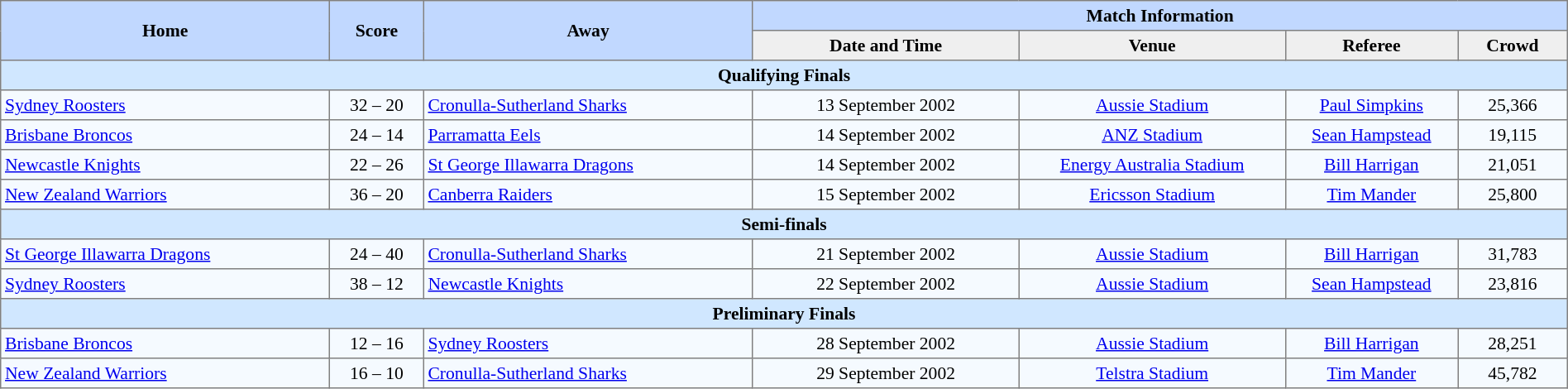<table border="1" cellpadding="3" cellspacing="0" style="border-collapse:collapse; font-size:90%; text-align:center; width:100%;">
<tr style="background:#c1d8ff;">
<th rowspan="2" style="width:21%;">Home</th>
<th rowspan="2" style="width:6%;">Score</th>
<th rowspan="2" style="width:21%;">Away</th>
<th colspan=6>Match Information</th>
</tr>
<tr style="background:#efefef;">
<th width=17%>Date and Time</th>
<th width=17%>Venue</th>
<th width=11%>Referee</th>
<th width=7%>Crowd</th>
</tr>
<tr style="background:#d0e7ff;">
<td colspan=7><strong>Qualifying Finals</strong></td>
</tr>
<tr style="background:#f5faff;">
<td align=left> <a href='#'>Sydney Roosters</a></td>
<td>32 – 20</td>
<td align=left> <a href='#'>Cronulla-Sutherland Sharks</a></td>
<td>13 September 2002</td>
<td><a href='#'>Aussie Stadium</a></td>
<td><a href='#'>Paul Simpkins</a></td>
<td>25,366</td>
</tr>
<tr style="background:#f5faff;">
<td align=left> <a href='#'>Brisbane Broncos</a></td>
<td>24 – 14</td>
<td align=left> <a href='#'>Parramatta Eels</a></td>
<td>14 September 2002</td>
<td><a href='#'>ANZ Stadium</a></td>
<td><a href='#'>Sean Hampstead</a></td>
<td>19,115</td>
</tr>
<tr style="background:#f5faff;">
<td align=left> <a href='#'>Newcastle Knights</a></td>
<td>22 – 26</td>
<td align=left> <a href='#'>St George Illawarra Dragons</a></td>
<td>14 September 2002</td>
<td><a href='#'>Energy Australia Stadium</a></td>
<td><a href='#'>Bill Harrigan</a></td>
<td>21,051</td>
</tr>
<tr style="background:#f5faff;">
<td align=left> <a href='#'>New Zealand Warriors</a></td>
<td>36 – 20</td>
<td align=left> <a href='#'>Canberra Raiders</a></td>
<td>15 September 2002</td>
<td><a href='#'>Ericsson Stadium</a></td>
<td><a href='#'>Tim Mander</a></td>
<td>25,800</td>
</tr>
<tr style="background:#d0e7ff;">
<td colspan=7><strong>Semi-finals</strong></td>
</tr>
<tr style="background:#f5faff;">
<td align=left> <a href='#'>St George Illawarra Dragons</a></td>
<td>24 – 40</td>
<td align=left> <a href='#'>Cronulla-Sutherland Sharks</a></td>
<td>21 September 2002</td>
<td><a href='#'>Aussie Stadium</a></td>
<td><a href='#'>Bill Harrigan</a></td>
<td>31,783</td>
</tr>
<tr style="background:#f5faff;">
<td align=left> <a href='#'>Sydney Roosters</a></td>
<td>38 – 12</td>
<td align=left> <a href='#'>Newcastle Knights</a></td>
<td>22 September 2002</td>
<td><a href='#'>Aussie Stadium</a></td>
<td><a href='#'>Sean Hampstead</a></td>
<td>23,816</td>
</tr>
<tr style="background:#d0e7ff;">
<td colspan=7><strong>Preliminary Finals</strong></td>
</tr>
<tr style="background:#f5faff;">
<td align=left> <a href='#'>Brisbane Broncos</a></td>
<td>12 – 16</td>
<td align=left> <a href='#'>Sydney Roosters</a></td>
<td>28 September 2002</td>
<td><a href='#'>Aussie Stadium</a></td>
<td><a href='#'>Bill Harrigan</a></td>
<td>28,251</td>
</tr>
<tr style="background:#f5faff;">
<td align=left> <a href='#'>New Zealand Warriors</a></td>
<td>16 – 10</td>
<td align=left> <a href='#'>Cronulla-Sutherland Sharks</a></td>
<td>29 September 2002</td>
<td><a href='#'>Telstra Stadium</a></td>
<td><a href='#'>Tim Mander</a></td>
<td>45,782</td>
</tr>
</table>
